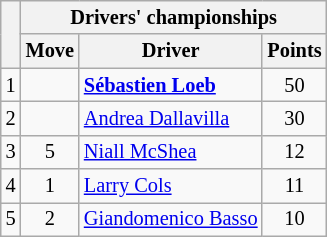<table class="wikitable" style="font-size:85%;">
<tr>
<th rowspan="2"></th>
<th colspan="3">Drivers' championships</th>
</tr>
<tr>
<th>Move</th>
<th>Driver</th>
<th>Points</th>
</tr>
<tr>
<td align="center">1</td>
<td align="center"></td>
<td> <strong><a href='#'>Sébastien Loeb</a></strong></td>
<td align="center">50</td>
</tr>
<tr>
<td align="center">2</td>
<td align="center"></td>
<td> <a href='#'>Andrea Dallavilla</a></td>
<td align="center">30</td>
</tr>
<tr>
<td align="center">3</td>
<td align="center"> 5</td>
<td> <a href='#'>Niall McShea</a></td>
<td align="center">12</td>
</tr>
<tr>
<td align="center">4</td>
<td align="center"> 1</td>
<td> <a href='#'>Larry Cols</a></td>
<td align="center">11</td>
</tr>
<tr>
<td align="center">5</td>
<td align="center"> 2</td>
<td> <a href='#'>Giandomenico Basso</a></td>
<td align="center">10</td>
</tr>
</table>
